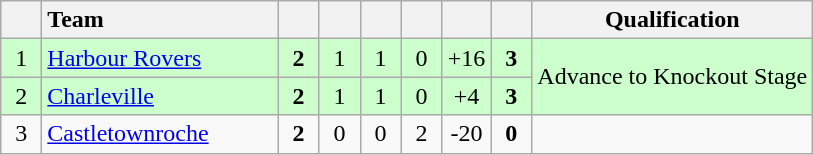<table class="wikitable" style="text-align:center">
<tr>
<th width="20"></th>
<th width="150" style="text-align:left;">Team</th>
<th width="20"></th>
<th width="20"></th>
<th width="20"></th>
<th width="20"></th>
<th width="20"></th>
<th width="20"></th>
<th>Qualification</th>
</tr>
<tr style="background:#ccffcc">
<td>1</td>
<td align="left"> <a href='#'>Harbour Rovers</a></td>
<td><strong>2</strong></td>
<td>1</td>
<td>1</td>
<td>0</td>
<td>+16</td>
<td><strong>3</strong></td>
<td rowspan="2">Advance to Knockout Stage</td>
</tr>
<tr style="background:#ccffcc">
<td>2</td>
<td align="left"> <a href='#'>Charleville</a></td>
<td><strong>2</strong></td>
<td>1</td>
<td>1</td>
<td>0</td>
<td>+4</td>
<td><strong>3</strong></td>
</tr>
<tr>
<td>3</td>
<td align="left"> <a href='#'>Castletownroche</a></td>
<td><strong>2</strong></td>
<td>0</td>
<td>0</td>
<td>2</td>
<td>-20</td>
<td><strong>0</strong></td>
<td></td>
</tr>
</table>
